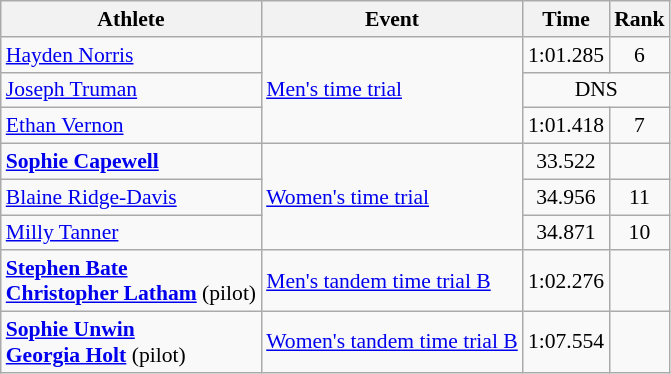<table class="wikitable" style="font-size:90%;">
<tr>
<th>Athlete</th>
<th>Event</th>
<th>Time</th>
<th>Rank</th>
</tr>
<tr align=center>
<td align=left><a href='#'>Hayden Norris</a></td>
<td align=left rowspan=3><a href='#'>Men's time trial</a></td>
<td>1:01.285</td>
<td>6</td>
</tr>
<tr align=center>
<td align=left><a href='#'>Joseph Truman</a></td>
<td colspan=2>DNS</td>
</tr>
<tr align=center>
<td align=left><a href='#'>Ethan Vernon</a></td>
<td>1:01.418</td>
<td>7</td>
</tr>
<tr align=center>
<td align=left><strong><a href='#'>Sophie Capewell</a></strong></td>
<td align=left rowspan=3><a href='#'>Women's time trial</a></td>
<td>33.522</td>
<td></td>
</tr>
<tr align=center>
<td align=left><a href='#'>Blaine Ridge-Davis</a></td>
<td>34.956</td>
<td>11</td>
</tr>
<tr align=center>
<td align=left><a href='#'>Milly Tanner</a></td>
<td>34.871</td>
<td>10</td>
</tr>
<tr align=center>
<td align=left><strong><a href='#'>Stephen Bate</a></strong><br><strong><a href='#'>Christopher Latham</a></strong> (pilot)</td>
<td align=left rowspan=1><a href='#'>Men's tandem time trial B</a></td>
<td>1:02.276</td>
<td></td>
</tr>
<tr align=center>
<td align=left><strong><a href='#'>Sophie Unwin</a></strong><br><strong><a href='#'>Georgia Holt</a></strong> (pilot)</td>
<td align=left rowspan=1><a href='#'>Women's tandem time trial B</a></td>
<td>1:07.554</td>
<td></td>
</tr>
</table>
